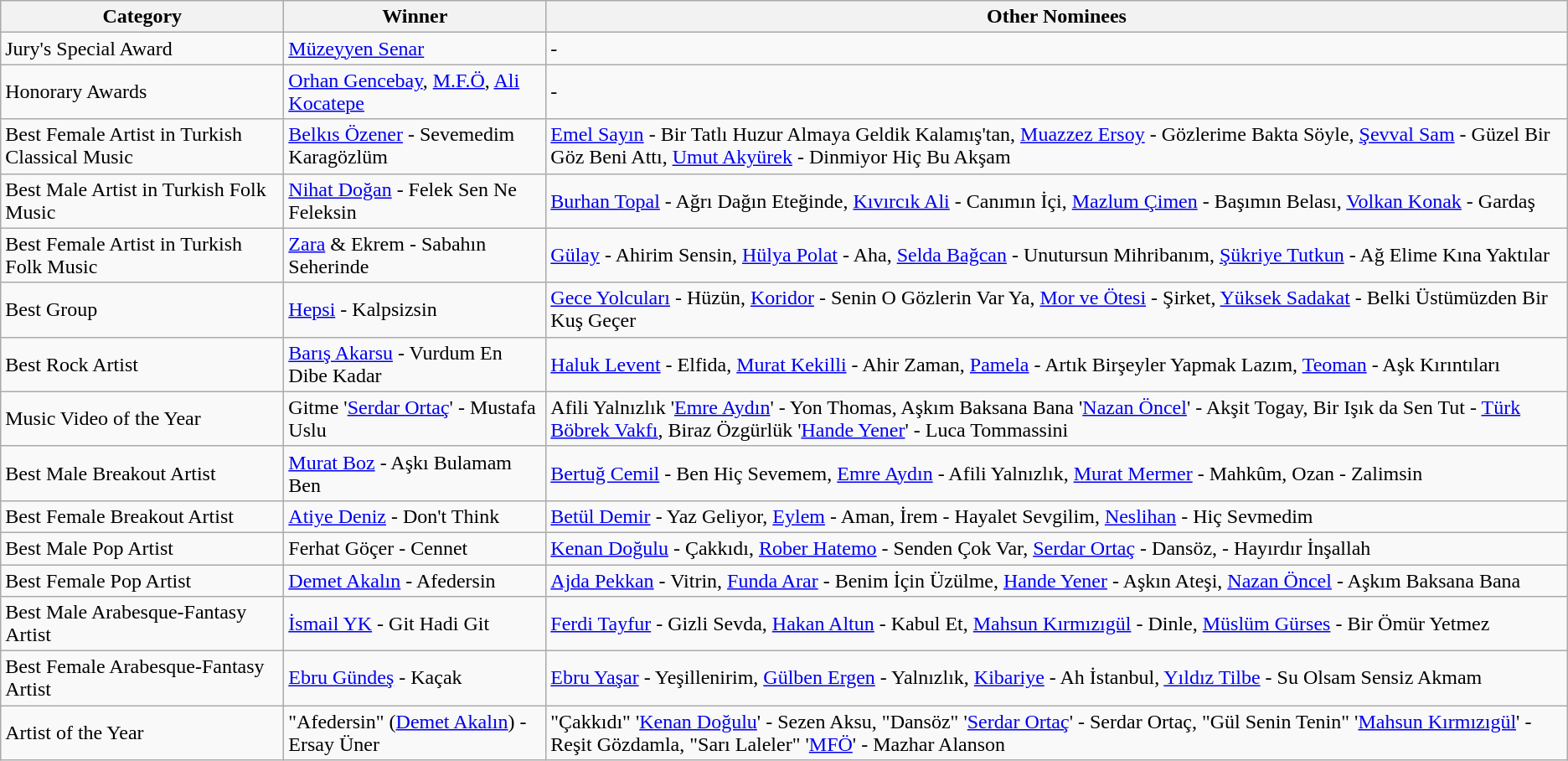<table class="wikitable">
<tr>
<th>Category</th>
<th>Winner</th>
<th>Other Nominees</th>
</tr>
<tr>
<td>Jury's Special Award</td>
<td><a href='#'>Müzeyyen Senar</a></td>
<td>-</td>
</tr>
<tr>
<td>Honorary Awards</td>
<td><a href='#'>Orhan Gencebay</a>, <a href='#'>M.F.Ö</a>, <a href='#'>Ali Kocatepe</a></td>
<td>-</td>
</tr>
<tr>
<td>Best Female Artist in Turkish Classical Music</td>
<td><a href='#'>Belkıs Özener</a> - Sevemedim Karagözlüm</td>
<td><a href='#'>Emel Sayın</a> - Bir Tatlı Huzur Almaya Geldik Kalamış'tan, <a href='#'>Muazzez Ersoy</a> - Gözlerime Bakta Söyle, <a href='#'>Şevval Sam</a> - Güzel Bir Göz Beni Attı, <a href='#'>Umut Akyürek</a> - Dinmiyor Hiç Bu Akşam</td>
</tr>
<tr>
<td>Best Male Artist in Turkish Folk Music</td>
<td><a href='#'>Nihat Doğan</a> - Felek Sen Ne Feleksin</td>
<td><a href='#'>Burhan Topal</a> - Ağrı Dağın Eteğinde, <a href='#'>Kıvırcık Ali</a> - Canımın İçi, <a href='#'>Mazlum Çimen</a> - Başımın Belası, <a href='#'>Volkan Konak</a> - Gardaş</td>
</tr>
<tr>
<td>Best Female Artist in Turkish Folk Music</td>
<td><a href='#'>Zara</a> & Ekrem - Sabahın Seherinde</td>
<td><a href='#'>Gülay</a> - Ahirim Sensin, <a href='#'>Hülya Polat</a> - Aha, <a href='#'>Selda Bağcan</a> - Unutursun Mihribanım, <a href='#'>Şükriye Tutkun</a> - Ağ Elime Kına Yaktılar</td>
</tr>
<tr>
<td>Best Group</td>
<td><a href='#'>Hepsi</a> - Kalpsizsin</td>
<td><a href='#'>Gece Yolcuları</a> - Hüzün, <a href='#'>Koridor</a> - Senin O Gözlerin Var Ya, <a href='#'>Mor ve Ötesi</a> - Şirket, <a href='#'>Yüksek Sadakat</a> - Belki Üstümüzden Bir Kuş Geçer</td>
</tr>
<tr>
<td>Best Rock Artist</td>
<td><a href='#'>Barış Akarsu</a> - Vurdum En Dibe Kadar</td>
<td><a href='#'>Haluk Levent</a> - Elfida, <a href='#'>Murat Kekilli</a> - Ahir Zaman, <a href='#'>Pamela</a> - Artık Birşeyler Yapmak Lazım, <a href='#'>Teoman</a> - Aşk Kırıntıları</td>
</tr>
<tr>
<td>Music Video of the Year</td>
<td>Gitme '<a href='#'>Serdar Ortaç</a>' - Mustafa Uslu</td>
<td>Afili Yalnızlık '<a href='#'>Emre Aydın</a>' - Yon Thomas, Aşkım Baksana Bana '<a href='#'>Nazan Öncel</a>' - Akşit Togay, Bir Işık da Sen Tut - <a href='#'>Türk Böbrek Vakfı</a>, Biraz Özgürlük '<a href='#'>Hande Yener</a>' - Luca Tommassini</td>
</tr>
<tr>
<td>Best Male Breakout Artist</td>
<td><a href='#'>Murat Boz</a> - Aşkı Bulamam Ben</td>
<td><a href='#'>Bertuğ Cemil</a> - Ben Hiç Sevemem, <a href='#'>Emre Aydın</a> - Afili Yalnızlık, <a href='#'>Murat Mermer</a> - Mahkûm, Ozan - Zalimsin</td>
</tr>
<tr>
<td>Best Female Breakout  Artist</td>
<td><a href='#'>Atiye Deniz</a> - Don't Think</td>
<td><a href='#'>Betül Demir</a> - Yaz Geliyor, <a href='#'>Eylem</a> - Aman, İrem - Hayalet Sevgilim, <a href='#'>Neslihan</a> - Hiç Sevmedim</td>
</tr>
<tr>
<td>Best Male Pop Artist</td>
<td>Ferhat Göçer - Cennet</td>
<td><a href='#'>Kenan Doğulu</a> - Çakkıdı, <a href='#'>Rober Hatemo</a> - Senden Çok Var, <a href='#'>Serdar Ortaç</a> - Dansöz,  - Hayırdır İnşallah</td>
</tr>
<tr>
<td>Best Female Pop Artist</td>
<td><a href='#'>Demet Akalın</a> - Afedersin</td>
<td><a href='#'>Ajda Pekkan</a> - Vitrin, <a href='#'>Funda Arar</a> - Benim İçin Üzülme, <a href='#'>Hande Yener</a> - Aşkın Ateşi, <a href='#'>Nazan Öncel</a> - Aşkım Baksana Bana</td>
</tr>
<tr>
<td>Best Male Arabesque-Fantasy Artist</td>
<td><a href='#'>İsmail YK</a> - Git Hadi Git</td>
<td><a href='#'>Ferdi Tayfur</a> - Gizli Sevda, <a href='#'>Hakan Altun</a> - Kabul Et, <a href='#'>Mahsun Kırmızıgül</a> - Dinle, <a href='#'>Müslüm Gürses</a> - Bir Ömür Yetmez</td>
</tr>
<tr>
<td>Best Female Arabesque-Fantasy Artist</td>
<td><a href='#'>Ebru Gündeş</a> - Kaçak</td>
<td><a href='#'>Ebru Yaşar</a> - Yeşillenirim, <a href='#'>Gülben Ergen</a> - Yalnızlık, <a href='#'>Kibariye</a> - Ah İstanbul, <a href='#'>Yıldız Tilbe</a> - Su Olsam Sensiz Akmam</td>
</tr>
<tr>
<td>Artist of the Year</td>
<td>"Afedersin" (<a href='#'>Demet Akalın</a>) -  Ersay Üner</td>
<td>"Çakkıdı" '<a href='#'>Kenan Doğulu</a>' - Sezen Aksu, "Dansöz" '<a href='#'>Serdar Ortaç</a>' - Serdar Ortaç, "Gül Senin Tenin" '<a href='#'>Mahsun Kırmızıgül</a>' - Reşit Gözdamla, "Sarı Laleler" '<a href='#'>MFÖ</a>' - Mazhar Alanson</td>
</tr>
</table>
